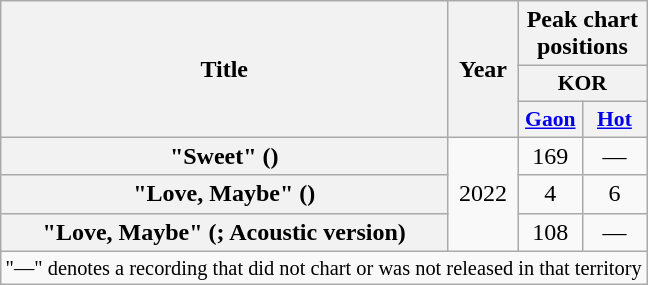<table class="wikitable plainrowheaders" style="text-align:center">
<tr>
<th scope="col" rowspan="3">Title</th>
<th scope="col" rowspan="3">Year</th>
<th scope="col" colspan="2">Peak chart<br>positions</th>
</tr>
<tr>
<th scope="col" colspan="2" style="font-size:90%">KOR</th>
</tr>
<tr>
<th scope="col" style="font-size:90%; width:2.5em"><a href='#'>Gaon</a><br></th>
<th scope="col" style="font-size:90%; width:2.5em"><a href='#'>Hot</a><br></th>
</tr>
<tr>
<th scope="row">"Sweet" ()<br></th>
<td rowspan="3">2022</td>
<td>169</td>
<td>—</td>
</tr>
<tr>
<th scope="row">"Love, Maybe" ()<br></th>
<td>4</td>
<td>6</td>
</tr>
<tr>
<th scope="row">"Love, Maybe" (; Acoustic version)<br></th>
<td>108</td>
<td>—</td>
</tr>
<tr>
<td colspan="4" style="font-size:85%">"—" denotes a recording that did not chart or was not released in that territory</td>
</tr>
</table>
